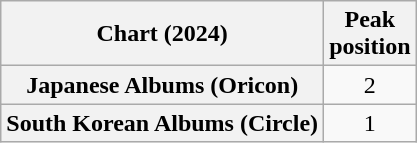<table class="wikitable sortable plainrowheaders" style="text-align:center">
<tr>
<th scope="col">Chart (2024)</th>
<th scope="col">Peak<br>position</th>
</tr>
<tr>
<th scope="row">Japanese Albums (Oricon)</th>
<td>2</td>
</tr>
<tr>
<th scope="row">South Korean Albums (Circle)</th>
<td>1</td>
</tr>
</table>
